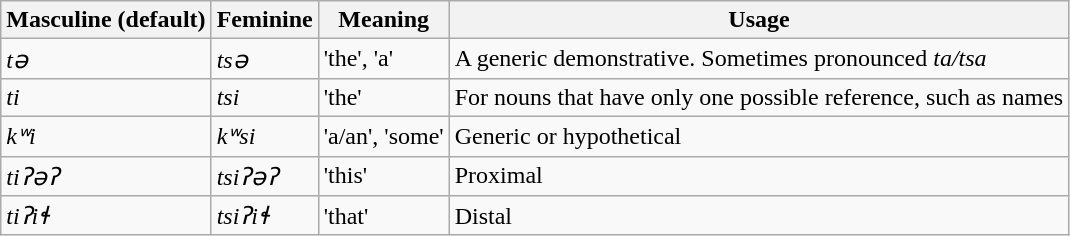<table class="wikitable">
<tr>
<th>Masculine (default)</th>
<th>Feminine</th>
<th>Meaning</th>
<th>Usage</th>
</tr>
<tr>
<td><em>tə</em></td>
<td><em>tsə</em></td>
<td>'the', 'a'</td>
<td>A generic demonstrative. Sometimes pronounced <em>ta/tsa</em></td>
</tr>
<tr>
<td><em>ti</em></td>
<td><em>tsi</em></td>
<td>'the'</td>
<td>For nouns that have only one possible reference, such as names</td>
</tr>
<tr>
<td><em>kʷi</em></td>
<td><em>kʷsi</em></td>
<td>'a/an', 'some'</td>
<td>Generic or hypothetical</td>
</tr>
<tr>
<td><em>tiʔəʔ</em></td>
<td><em>tsiʔəʔ</em></td>
<td>'this'</td>
<td>Proximal</td>
</tr>
<tr>
<td><em>tiʔiɬ</em></td>
<td><em>tsiʔiɬ</em></td>
<td>'that'</td>
<td>Distal</td>
</tr>
</table>
